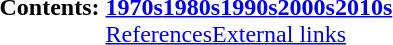<table id="toc" class="toc plainlinks" style="summary:Metro Manila Film Festival Award for Best Musical Score">
<tr>
<th>Contents: </th>
<td><br><strong><a href='#'>1970s</a></strong><strong><a href='#'>1980s</a></strong><strong><a href='#'>1990s</a></strong><strong><a href='#'>2000s</a></strong><strong><a href='#'>2010s</a></strong><br>
<a href='#'>References</a><a href='#'>External links</a></td>
</tr>
</table>
